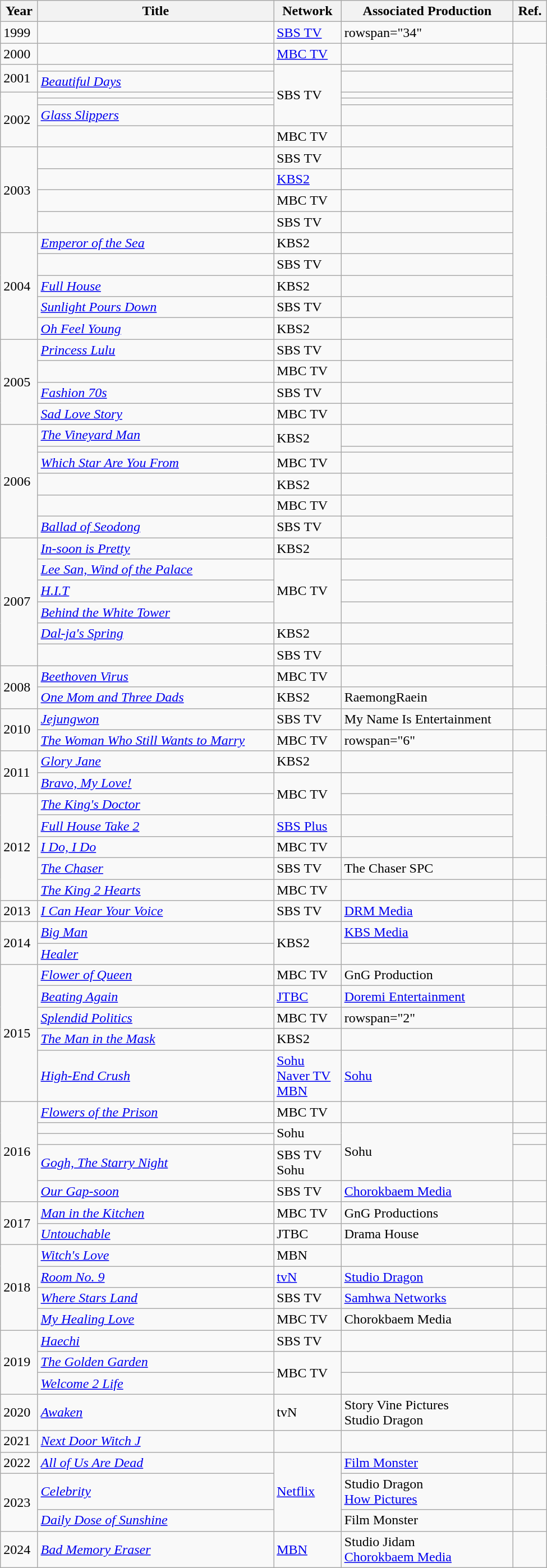<table class="wikitable" style="width:650px">
<tr>
<th>Year</th>
<th>Title</th>
<th>Network</th>
<th>Associated Production</th>
<th>Ref.</th>
</tr>
<tr>
<td>1999</td>
<td><em></em></td>
<td><a href='#'>SBS TV</a></td>
<td>rowspan="34" </td>
<td></td>
</tr>
<tr>
<td>2000</td>
<td><em></em></td>
<td><a href='#'>MBC TV</a></td>
<td></td>
</tr>
<tr>
<td rowspan="2">2001</td>
<td><em></em></td>
<td rowspan="5">SBS TV</td>
<td></td>
</tr>
<tr>
<td><em><a href='#'>Beautiful Days</a></em></td>
<td></td>
</tr>
<tr>
<td rowspan="4">2002</td>
<td><em></em></td>
<td></td>
</tr>
<tr>
<td><em></em></td>
<td></td>
</tr>
<tr>
<td><em><a href='#'>Glass Slippers</a></em></td>
<td></td>
</tr>
<tr>
<td><em></em></td>
<td>MBC TV</td>
<td></td>
</tr>
<tr>
<td rowspan="4">2003</td>
<td><em></em></td>
<td>SBS TV</td>
<td></td>
</tr>
<tr>
<td><em></em></td>
<td><a href='#'>KBS2</a></td>
<td></td>
</tr>
<tr>
<td><em></em></td>
<td>MBC TV</td>
<td></td>
</tr>
<tr>
<td><em></em></td>
<td>SBS TV</td>
<td></td>
</tr>
<tr>
<td rowspan="5">2004</td>
<td><em><a href='#'>Emperor of the Sea</a></em></td>
<td>KBS2</td>
<td></td>
</tr>
<tr>
<td><em></em></td>
<td>SBS TV</td>
<td></td>
</tr>
<tr>
<td><em><a href='#'>Full House</a></em></td>
<td>KBS2</td>
<td></td>
</tr>
<tr>
<td><em><a href='#'>Sunlight Pours Down</a></em></td>
<td>SBS TV</td>
<td></td>
</tr>
<tr>
<td><em><a href='#'>Oh Feel Young</a></em></td>
<td>KBS2</td>
<td></td>
</tr>
<tr>
<td rowspan="4">2005</td>
<td><em><a href='#'>Princess Lulu</a></em></td>
<td>SBS TV</td>
<td></td>
</tr>
<tr>
<td><em></em></td>
<td>MBC TV</td>
<td></td>
</tr>
<tr>
<td><em><a href='#'>Fashion 70s</a></em></td>
<td>SBS TV</td>
<td></td>
</tr>
<tr>
<td><em><a href='#'>Sad Love Story</a></em></td>
<td>MBC TV</td>
<td></td>
</tr>
<tr>
<td rowspan="6">2006</td>
<td><em><a href='#'>The Vineyard Man</a></em></td>
<td rowspan="2">KBS2</td>
<td></td>
</tr>
<tr>
<td><em></em></td>
<td></td>
</tr>
<tr>
<td><em><a href='#'>Which Star Are You From</a></em></td>
<td>MBC TV</td>
<td></td>
</tr>
<tr>
<td><em></em></td>
<td>KBS2</td>
<td></td>
</tr>
<tr>
<td><em></em></td>
<td>MBC TV</td>
<td></td>
</tr>
<tr>
<td><em><a href='#'>Ballad of Seodong</a></em></td>
<td>SBS TV</td>
<td></td>
</tr>
<tr>
<td rowspan="6">2007</td>
<td><em><a href='#'>In-soon is Pretty</a></em></td>
<td>KBS2</td>
<td></td>
</tr>
<tr>
<td><em><a href='#'>Lee San, Wind of the Palace</a></em></td>
<td rowspan="3">MBC TV</td>
<td></td>
</tr>
<tr>
<td><em><a href='#'>H.I.T</a></em></td>
<td></td>
</tr>
<tr>
<td><em><a href='#'>Behind the White Tower</a></em></td>
<td></td>
</tr>
<tr>
<td><em><a href='#'>Dal-ja's Spring</a></em></td>
<td>KBS2</td>
<td></td>
</tr>
<tr>
<td><em></em></td>
<td>SBS TV</td>
<td></td>
</tr>
<tr>
<td rowspan="2">2008</td>
<td><em><a href='#'>Beethoven Virus</a></em></td>
<td>MBC TV</td>
<td></td>
</tr>
<tr>
<td><em><a href='#'>One Mom and Three Dads</a></em></td>
<td>KBS2</td>
<td>RaemongRaein</td>
<td></td>
</tr>
<tr>
<td rowspan="2">2010</td>
<td><em><a href='#'>Jejungwon</a></em></td>
<td>SBS TV</td>
<td>My Name Is Entertainment</td>
<td></td>
</tr>
<tr>
<td><em><a href='#'>The Woman Who Still Wants to Marry</a></em></td>
<td>MBC TV</td>
<td>rowspan="6" </td>
<td></td>
</tr>
<tr>
<td rowspan="2">2011</td>
<td><em><a href='#'>Glory Jane</a></em></td>
<td>KBS2</td>
<td></td>
</tr>
<tr>
<td><em><a href='#'>Bravo, My Love!</a></em></td>
<td rowspan="2">MBC TV</td>
<td></td>
</tr>
<tr>
<td rowspan="5">2012</td>
<td><em><a href='#'>The King's Doctor</a></em></td>
<td></td>
</tr>
<tr>
<td><em><a href='#'>Full House Take 2</a></em></td>
<td><a href='#'>SBS Plus</a></td>
<td></td>
</tr>
<tr>
<td><em><a href='#'>I Do, I Do</a></em></td>
<td>MBC TV</td>
<td></td>
</tr>
<tr>
<td><em><a href='#'>The Chaser</a></em></td>
<td>SBS TV</td>
<td>The Chaser SPC</td>
<td></td>
</tr>
<tr>
<td><em><a href='#'>The King 2 Hearts</a></em></td>
<td>MBC TV</td>
<td></td>
<td></td>
</tr>
<tr>
<td>2013</td>
<td><em><a href='#'>I Can Hear Your Voice</a></em></td>
<td>SBS TV</td>
<td><a href='#'>DRM Media</a></td>
<td></td>
</tr>
<tr>
<td rowspan="2">2014</td>
<td><em><a href='#'>Big Man</a></em></td>
<td rowspan="2">KBS2</td>
<td><a href='#'>KBS Media</a></td>
<td></td>
</tr>
<tr>
<td><em><a href='#'>Healer</a></em></td>
<td></td>
<td></td>
</tr>
<tr>
<td rowspan="5">2015</td>
<td><em><a href='#'>Flower of Queen</a></em></td>
<td>MBC TV</td>
<td>GnG Production</td>
<td></td>
</tr>
<tr>
<td><em><a href='#'>Beating Again</a></em></td>
<td><a href='#'>JTBC</a></td>
<td><a href='#'>Doremi Entertainment</a></td>
<td></td>
</tr>
<tr>
<td><em><a href='#'>Splendid Politics</a></em></td>
<td>MBC TV</td>
<td>rowspan="2" </td>
<td></td>
</tr>
<tr>
<td><em><a href='#'>The Man in the Mask</a></em></td>
<td>KBS2</td>
<td></td>
</tr>
<tr>
<td><em><a href='#'>High-End Crush</a></em></td>
<td><a href='#'>Sohu</a><br><a href='#'>Naver TV</a><br><a href='#'>MBN</a></td>
<td><a href='#'>Sohu</a></td>
<td></td>
</tr>
<tr>
<td rowspan="5">2016</td>
<td><em><a href='#'>Flowers of the Prison</a></em></td>
<td>MBC TV</td>
<td></td>
<td></td>
</tr>
<tr>
<td><em></em></td>
<td rowspan="2">Sohu</td>
<td rowspan="3">Sohu</td>
<td></td>
</tr>
<tr>
<td><em></em></td>
<td></td>
</tr>
<tr>
<td><em><a href='#'>Gogh, The Starry Night</a></em></td>
<td>SBS TV<br>Sohu</td>
<td></td>
</tr>
<tr>
<td><em><a href='#'>Our Gap-soon</a></em></td>
<td>SBS TV</td>
<td><a href='#'>Chorokbaem Media</a></td>
<td></td>
</tr>
<tr>
<td rowspan="2">2017</td>
<td><em><a href='#'>Man in the Kitchen</a></em></td>
<td>MBC TV</td>
<td>GnG Productions</td>
<td></td>
</tr>
<tr>
<td><em><a href='#'>Untouchable</a></em></td>
<td>JTBC</td>
<td>Drama House</td>
<td></td>
</tr>
<tr>
<td rowspan="4">2018</td>
<td><em><a href='#'>Witch's Love</a></em></td>
<td>MBN</td>
<td></td>
<td></td>
</tr>
<tr>
<td><em><a href='#'>Room No. 9</a></em></td>
<td><a href='#'>tvN</a></td>
<td><a href='#'>Studio Dragon</a></td>
<td></td>
</tr>
<tr>
<td><em><a href='#'>Where Stars Land</a></em></td>
<td>SBS TV</td>
<td><a href='#'>Samhwa Networks</a></td>
<td></td>
</tr>
<tr>
<td><em><a href='#'>My Healing Love</a></em></td>
<td>MBC TV</td>
<td>Chorokbaem Media</td>
<td></td>
</tr>
<tr>
<td rowspan="3">2019</td>
<td><em><a href='#'>Haechi</a></em></td>
<td>SBS TV</td>
<td></td>
<td></td>
</tr>
<tr>
<td><em><a href='#'>The Golden Garden</a></em></td>
<td rowspan="2">MBC TV</td>
<td></td>
<td></td>
</tr>
<tr>
<td><em><a href='#'>Welcome 2 Life</a></em></td>
<td></td>
<td></td>
</tr>
<tr>
<td rowspan="1">2020</td>
<td><em><a href='#'>Awaken</a></em></td>
<td>tvN</td>
<td>Story Vine Pictures<br>Studio Dragon</td>
<td></td>
</tr>
<tr>
<td>2021</td>
<td><em><a href='#'>Next Door Witch J</a></em></td>
<td></td>
<td></td>
<td></td>
</tr>
<tr>
<td>2022</td>
<td><em><a href='#'>All of Us Are Dead</a></em></td>
<td rowspan="3"><a href='#'>Netflix</a></td>
<td><a href='#'>Film Monster</a></td>
<td></td>
</tr>
<tr>
<td rowspan="2">2023</td>
<td><em><a href='#'>Celebrity</a></em></td>
<td>Studio Dragon<br><a href='#'>How Pictures</a></td>
<td></td>
</tr>
<tr>
<td><em><a href='#'>Daily Dose of Sunshine</a></em></td>
<td>Film Monster</td>
<td></td>
</tr>
<tr>
<td>2024</td>
<td><em><a href='#'>Bad Memory Eraser</a></em></td>
<td><a href='#'>MBN</a></td>
<td>Studio Jidam<br><a href='#'>Chorokbaem Media</a></td>
<td></td>
</tr>
</table>
